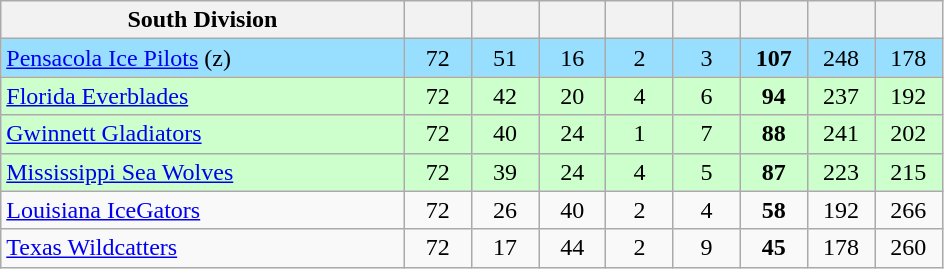<table class="wikitable sortable" style="text-align:center">
<tr>
<th style="width:30%;" class="unsortable">South Division</th>
<th style="width:5%;"></th>
<th style="width:5%;"></th>
<th style="width:5%;"></th>
<th style="width:5%;"></th>
<th style="width:5%;"></th>
<th style="width:5%;"></th>
<th style="width:5%;"></th>
<th style="width:5%;"></th>
</tr>
<tr bgcolor="#97DEFF">
<td align=left><a href='#'>Pensacola Ice Pilots</a> (z)</td>
<td>72</td>
<td>51</td>
<td>16</td>
<td>2</td>
<td>3</td>
<td><strong>107</strong></td>
<td>248</td>
<td>178</td>
</tr>
<tr bgcolor="#ccffcc">
<td align=left><a href='#'>Florida Everblades</a></td>
<td>72</td>
<td>42</td>
<td>20</td>
<td>4</td>
<td>6</td>
<td><strong>94</strong></td>
<td>237</td>
<td>192</td>
</tr>
<tr bgcolor="#ccffcc">
<td align=left><a href='#'>Gwinnett Gladiators</a></td>
<td>72</td>
<td>40</td>
<td>24</td>
<td>1</td>
<td>7</td>
<td><strong>88</strong></td>
<td>241</td>
<td>202</td>
</tr>
<tr bgcolor="#ccffcc">
<td align=left><a href='#'>Mississippi Sea Wolves</a></td>
<td>72</td>
<td>39</td>
<td>24</td>
<td>4</td>
<td>5</td>
<td><strong>87</strong></td>
<td>223</td>
<td>215</td>
</tr>
<tr>
<td align=left><a href='#'>Louisiana IceGators</a></td>
<td>72</td>
<td>26</td>
<td>40</td>
<td>2</td>
<td>4</td>
<td><strong>58</strong></td>
<td>192</td>
<td>266</td>
</tr>
<tr>
<td align=left><a href='#'>Texas Wildcatters</a></td>
<td>72</td>
<td>17</td>
<td>44</td>
<td>2</td>
<td>9</td>
<td><strong>45</strong></td>
<td>178</td>
<td>260</td>
</tr>
</table>
